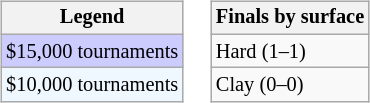<table>
<tr valign=top>
<td><br><table class=wikitable style="font-size:85%">
<tr>
<th>Legend</th>
</tr>
<tr style="background:#ccccff;">
<td>$15,000 tournaments</td>
</tr>
<tr style="background:#f0f8ff;">
<td>$10,000 tournaments</td>
</tr>
</table>
</td>
<td><br><table class=wikitable style="font-size:85%">
<tr>
<th>Finals by surface</th>
</tr>
<tr>
<td>Hard (1–1)</td>
</tr>
<tr>
<td>Clay (0–0)</td>
</tr>
</table>
</td>
</tr>
</table>
